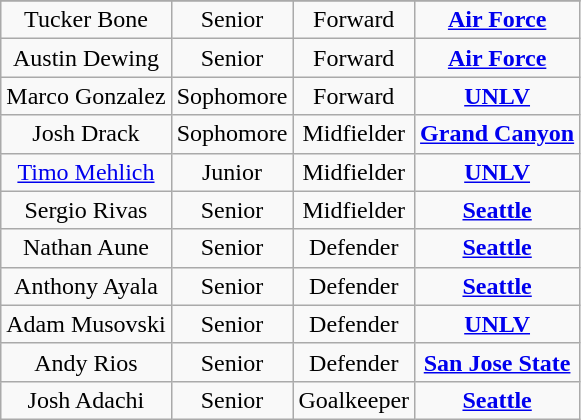<table class="wikitable">
<tr align="center">
</tr>
<tr align="center">
<td>Tucker Bone</td>
<td>Senior</td>
<td>Forward</td>
<td style=><strong><a href='#'><span>Air Force</span></a></strong></td>
</tr>
<tr align="center">
<td>Austin Dewing</td>
<td>Senior</td>
<td>Forward</td>
<td style=><strong><a href='#'><span>Air Force</span></a></strong></td>
</tr>
<tr align="center">
<td>Marco Gonzalez</td>
<td>Sophomore</td>
<td>Forward</td>
<td style=><strong><a href='#'><span>UNLV</span></a></strong></td>
</tr>
<tr align="center">
<td>Josh Drack</td>
<td>Sophomore</td>
<td>Midfielder</td>
<td style=><strong><a href='#'><span>Grand Canyon</span></a></strong></td>
</tr>
<tr align="center">
<td><a href='#'>Timo Mehlich</a></td>
<td>Junior</td>
<td>Midfielder</td>
<td style=><strong><a href='#'><span>UNLV</span></a></strong></td>
</tr>
<tr align="center">
<td>Sergio Rivas</td>
<td>Senior</td>
<td>Midfielder</td>
<td style=><strong><a href='#'><span>Seattle</span></a></strong></td>
</tr>
<tr align="center">
<td>Nathan Aune</td>
<td>Senior</td>
<td>Defender</td>
<td style=><strong><a href='#'><span>Seattle</span></a></strong></td>
</tr>
<tr align="center">
<td>Anthony Ayala</td>
<td>Senior</td>
<td>Defender</td>
<td style=><strong><a href='#'><span>Seattle</span></a></strong></td>
</tr>
<tr align="center">
<td>Adam Musovski</td>
<td>Senior</td>
<td>Defender</td>
<td style=><strong><a href='#'><span>UNLV</span></a></strong></td>
</tr>
<tr align="center">
<td>Andy Rios</td>
<td>Senior</td>
<td>Defender</td>
<td style=><strong><a href='#'><span>San Jose State</span></a></strong></td>
</tr>
<tr align="center">
<td>Josh Adachi</td>
<td>Senior</td>
<td>Goalkeeper</td>
<td style=><strong><a href='#'><span>Seattle</span></a></strong></td>
</tr>
</table>
